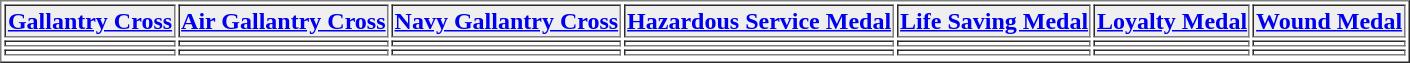<table align="center" border="1"  cellpadding="1">
<tr>
<th style="background:#efefef;"><a href='#'>Gallantry Cross</a></th>
<th style="background:#efefef;"><a href='#'>Air Gallantry Cross</a></th>
<th style="background:#efefef;"><a href='#'>Navy Gallantry Cross</a></th>
<th style="background:#efefef;"><a href='#'>Hazardous Service Medal</a></th>
<th style="background:#efefef;"><a href='#'>Life Saving Medal</a></th>
<th style="background:#efefef;"><a href='#'>Loyalty Medal</a></th>
<th style="background:#efefef;"><a href='#'>Wound Medal</a></th>
</tr>
<tr>
<td></td>
<td></td>
<td></td>
<td></td>
<td></td>
<td></td>
<td></td>
</tr>
<tr>
<td></td>
<td></td>
<td></td>
<td></td>
<td></td>
<td></td>
<td></td>
</tr>
<tr>
</tr>
</table>
